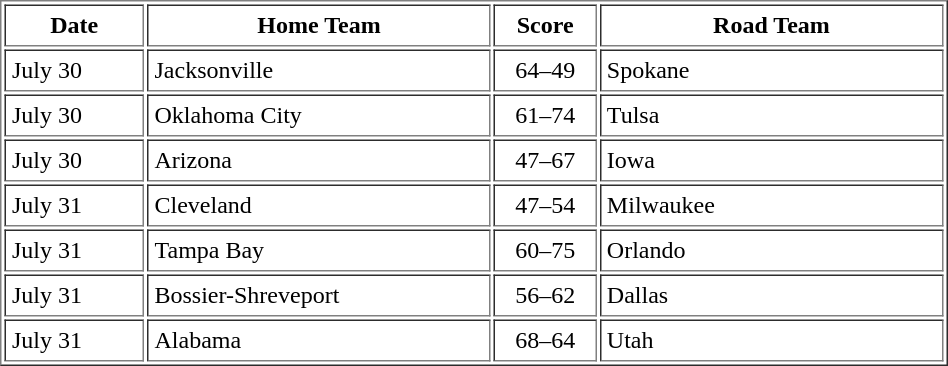<table border="1" cellpadding="4" cellspacing="2" width="50%">
<tr>
<th width="15%">Date</th>
<th width="37%">Home Team</th>
<th width="11%">Score</th>
<th width="37%">Road Team</th>
</tr>
<tr>
<td>July 30</td>
<td>Jacksonville</td>
<td align="center">64–49</td>
<td>Spokane</td>
</tr>
<tr>
<td>July 30</td>
<td>Oklahoma City</td>
<td align="center">61–74</td>
<td>Tulsa</td>
</tr>
<tr>
<td>July 30</td>
<td>Arizona</td>
<td align="center">47–67</td>
<td>Iowa</td>
</tr>
<tr>
<td>July 31</td>
<td>Cleveland</td>
<td align="center">47–54</td>
<td>Milwaukee</td>
</tr>
<tr>
<td>July 31</td>
<td>Tampa Bay</td>
<td align="center">60–75</td>
<td>Orlando</td>
</tr>
<tr>
<td>July 31</td>
<td>Bossier-Shreveport</td>
<td align="center">56–62</td>
<td>Dallas</td>
</tr>
<tr>
<td>July 31</td>
<td>Alabama</td>
<td align="center">68–64</td>
<td>Utah</td>
</tr>
</table>
